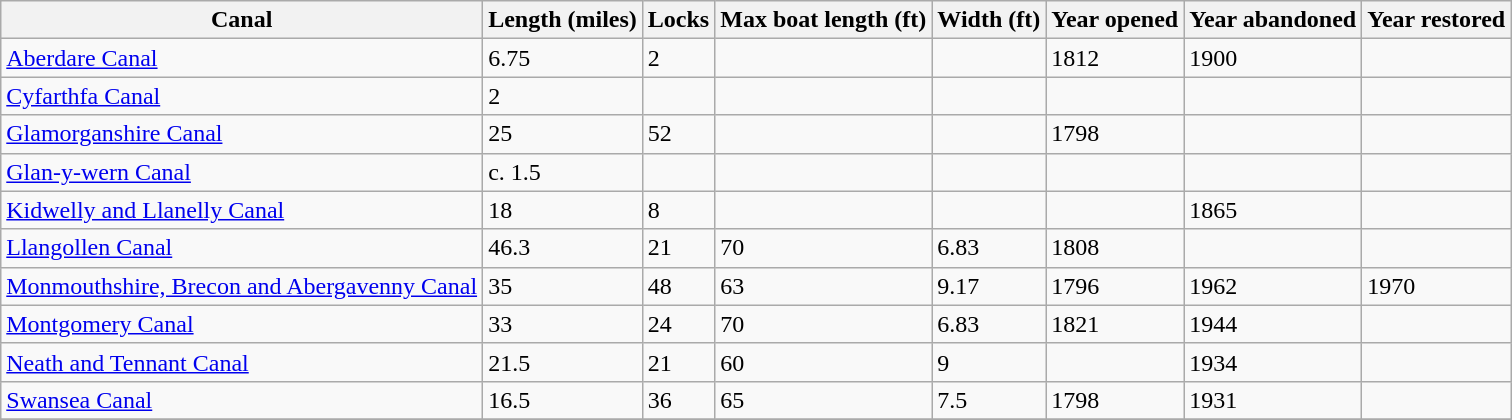<table class="wikitable sortable">
<tr>
<th>Canal</th>
<th>Length (miles)</th>
<th>Locks</th>
<th>Max boat length (ft)</th>
<th>Width (ft)</th>
<th>Year opened</th>
<th>Year abandoned</th>
<th>Year restored</th>
</tr>
<tr>
<td><a href='#'>Aberdare Canal</a></td>
<td>6.75</td>
<td>2</td>
<td></td>
<td></td>
<td>1812</td>
<td>1900</td>
<td></td>
</tr>
<tr>
<td><a href='#'>Cyfarthfa Canal</a></td>
<td>2</td>
<td></td>
<td></td>
<td></td>
<td></td>
<td></td>
<td></td>
</tr>
<tr>
<td><a href='#'>Glamorganshire Canal</a></td>
<td>25</td>
<td>52</td>
<td></td>
<td></td>
<td>1798</td>
<td></td>
<td></td>
</tr>
<tr>
<td><a href='#'>Glan-y-wern Canal</a></td>
<td>c. 1.5</td>
<td></td>
<td></td>
<td></td>
<td></td>
<td></td>
<td></td>
</tr>
<tr>
<td><a href='#'>Kidwelly and Llanelly Canal</a></td>
<td>18</td>
<td>8</td>
<td></td>
<td></td>
<td></td>
<td>1865</td>
<td></td>
</tr>
<tr>
<td><a href='#'>Llangollen Canal</a></td>
<td>46.3</td>
<td>21</td>
<td>70</td>
<td>6.83</td>
<td>1808</td>
<td></td>
<td></td>
</tr>
<tr>
<td><a href='#'>Monmouthshire, Brecon and Abergavenny Canal</a></td>
<td>35</td>
<td>48</td>
<td>63</td>
<td>9.17</td>
<td>1796</td>
<td>1962</td>
<td>1970</td>
</tr>
<tr>
<td><a href='#'>Montgomery Canal</a></td>
<td>33</td>
<td>24</td>
<td>70</td>
<td>6.83</td>
<td>1821</td>
<td>1944</td>
<td></td>
</tr>
<tr>
<td><a href='#'>Neath and Tennant Canal</a></td>
<td>21.5</td>
<td>21</td>
<td>60</td>
<td>9</td>
<td></td>
<td>1934</td>
<td></td>
</tr>
<tr>
<td><a href='#'>Swansea Canal</a></td>
<td>16.5</td>
<td>36</td>
<td>65</td>
<td>7.5</td>
<td>1798</td>
<td>1931</td>
<td></td>
</tr>
<tr>
</tr>
</table>
